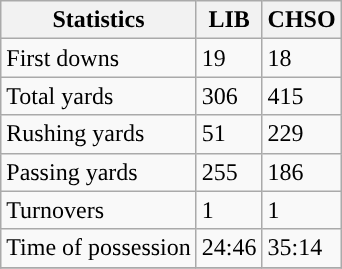<table class="wikitable">
<tr>
<th>Statistics</th>
<th>LIB</th>
<th>CHSO</th>
</tr>
<tr>
<td>First downs</td>
<td>19</td>
<td>18</td>
</tr>
<tr>
<td>Total yards</td>
<td>306</td>
<td>415</td>
</tr>
<tr>
<td>Rushing yards</td>
<td>51</td>
<td>229</td>
</tr>
<tr>
<td>Passing yards</td>
<td>255</td>
<td>186</td>
</tr>
<tr>
<td>Turnovers</td>
<td>1</td>
<td>1</td>
</tr>
<tr>
<td>Time of possession</td>
<td>24:46</td>
<td>35:14</td>
</tr>
<tr>
</tr>
</table>
